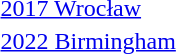<table>
<tr>
<td><a href='#'>2017 Wrocław</a><br></td>
<td></td>
<td></td>
<td></td>
</tr>
<tr>
<td><a href='#'>2022 Birmingham</a><br></td>
<td></td>
<td></td>
<td></td>
</tr>
</table>
